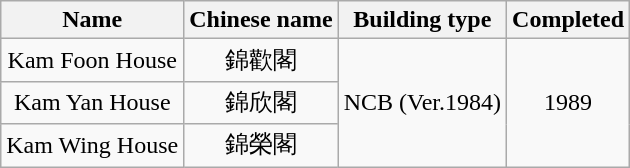<table class="wikitable" style="text-align: center">
<tr>
<th>Name</th>
<th>Chinese name</th>
<th>Building type</th>
<th>Completed</th>
</tr>
<tr>
<td>Kam Foon House</td>
<td>錦歡閣</td>
<td rowspan="3">NCB (Ver.1984)</td>
<td rowspan="3">1989</td>
</tr>
<tr>
<td>Kam Yan House</td>
<td>錦欣閣</td>
</tr>
<tr>
<td>Kam Wing House</td>
<td>錦榮閣</td>
</tr>
</table>
